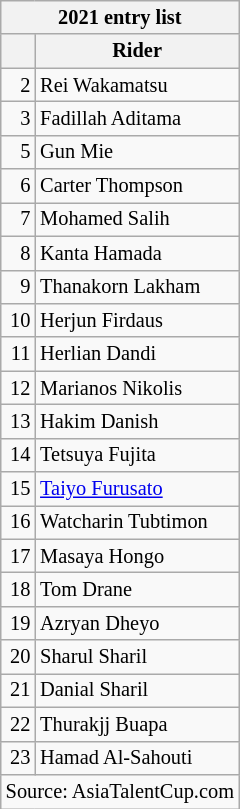<table class="wikitable" style="font-size: 85%">
<tr>
<th colspan=3>2021 entry list</th>
</tr>
<tr>
<th></th>
<th>Rider</th>
</tr>
<tr>
<td align=right>2</td>
<td> Rei Wakamatsu</td>
</tr>
<tr>
<td align=right>3</td>
<td> Fadillah Aditama</td>
</tr>
<tr>
<td align=right>5</td>
<td> Gun Mie</td>
</tr>
<tr>
<td align=right>6</td>
<td> Carter Thompson</td>
</tr>
<tr>
<td align=right>7</td>
<td> Mohamed Salih</td>
</tr>
<tr>
<td align=right>8</td>
<td> Kanta Hamada</td>
</tr>
<tr>
<td align=right>9</td>
<td> Thanakorn Lakham</td>
</tr>
<tr>
<td align=right>10</td>
<td> Herjun Firdaus</td>
</tr>
<tr>
<td align=right>11</td>
<td> Herlian Dandi</td>
</tr>
<tr>
<td align=right>12</td>
<td> Marianos Nikolis</td>
</tr>
<tr>
<td align=right>13</td>
<td> Hakim Danish</td>
</tr>
<tr>
<td align=right>14</td>
<td> Tetsuya Fujita</td>
</tr>
<tr>
<td align=right>15</td>
<td> <a href='#'>Taiyo Furusato</a></td>
</tr>
<tr>
<td align=right>16</td>
<td> Watcharin Tubtimon</td>
</tr>
<tr>
<td align=right>17</td>
<td> Masaya Hongo</td>
</tr>
<tr>
<td align=right>18</td>
<td> Tom Drane</td>
</tr>
<tr>
<td align=right>19</td>
<td> Azryan Dheyo</td>
</tr>
<tr>
<td align=right>20</td>
<td> Sharul Sharil</td>
</tr>
<tr>
<td align=right>21</td>
<td> Danial Sharil</td>
</tr>
<tr>
<td align=right>22</td>
<td> Thurakjj Buapa</td>
</tr>
<tr>
<td align=right>23</td>
<td> Hamad Al-Sahouti</td>
</tr>
<tr>
<td colspan="7" align="center">Source: AsiaTalentCup.com</td>
</tr>
</table>
